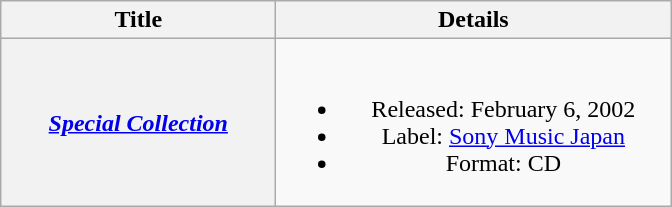<table class="wikitable plainrowheaders" style="text-align:center;" border="1">
<tr>
<th scope="col" style="width:11em;">Title</th>
<th scope="col" style="width:16em;">Details</th>
</tr>
<tr>
<th scope="row"><em><a href='#'>Special Collection</a></em></th>
<td><br><ul><li>Released: February 6, 2002</li><li>Label: <a href='#'>Sony Music Japan</a></li><li>Format: CD</li></ul></td>
</tr>
</table>
